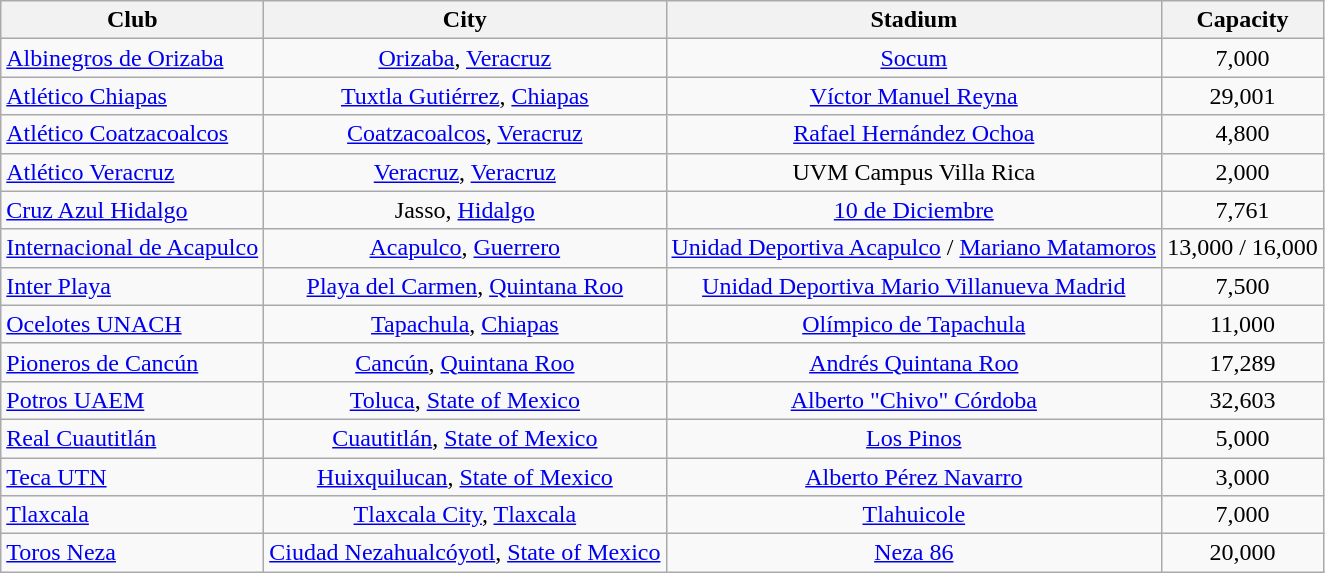<table class="wikitable sortable" style="text-align: center;">
<tr>
<th>Club</th>
<th>City</th>
<th>Stadium</th>
<th>Capacity</th>
</tr>
<tr>
<td align="left"><a href='#'>Albinegros de Orizaba</a></td>
<td><a href='#'>Orizaba</a>, <a href='#'>Veracruz</a></td>
<td><a href='#'>Socum</a></td>
<td>7,000</td>
</tr>
<tr>
<td align="left"><a href='#'>Atlético Chiapas</a></td>
<td><a href='#'>Tuxtla Gutiérrez</a>, <a href='#'>Chiapas</a></td>
<td><a href='#'>Víctor Manuel Reyna</a></td>
<td>29,001</td>
</tr>
<tr>
<td align="left"><a href='#'>Atlético Coatzacoalcos</a></td>
<td><a href='#'>Coatzacoalcos</a>, <a href='#'>Veracruz</a></td>
<td><a href='#'>Rafael Hernández Ochoa</a></td>
<td>4,800</td>
</tr>
<tr>
<td align="left"><a href='#'>Atlético Veracruz</a></td>
<td><a href='#'>Veracruz</a>, <a href='#'>Veracruz</a></td>
<td>UVM Campus Villa Rica</td>
<td>2,000</td>
</tr>
<tr>
<td align="left"><a href='#'>Cruz Azul Hidalgo</a></td>
<td>Jasso, <a href='#'>Hidalgo</a></td>
<td><a href='#'>10 de Diciembre</a></td>
<td>7,761</td>
</tr>
<tr>
<td align="left"><a href='#'>Internacional de Acapulco</a></td>
<td><a href='#'>Acapulco</a>, <a href='#'>Guerrero</a></td>
<td><a href='#'>Unidad Deportiva Acapulco</a> / <a href='#'>Mariano Matamoros</a></td>
<td>13,000 / 16,000</td>
</tr>
<tr>
<td align="left"><a href='#'>Inter Playa</a></td>
<td><a href='#'>Playa del Carmen</a>, <a href='#'>Quintana Roo</a></td>
<td><a href='#'>Unidad Deportiva Mario Villanueva Madrid</a></td>
<td>7,500</td>
</tr>
<tr>
<td align="left"><a href='#'>Ocelotes UNACH</a></td>
<td><a href='#'>Tapachula</a>, <a href='#'>Chiapas</a></td>
<td><a href='#'>Olímpico de Tapachula</a></td>
<td>11,000</td>
</tr>
<tr>
<td align="left"><a href='#'>Pioneros de Cancún</a></td>
<td><a href='#'>Cancún</a>, <a href='#'>Quintana Roo</a></td>
<td><a href='#'>Andrés Quintana Roo</a></td>
<td>17,289</td>
</tr>
<tr>
<td align="left"><a href='#'>Potros UAEM</a></td>
<td><a href='#'>Toluca</a>, <a href='#'>State of Mexico</a></td>
<td><a href='#'>Alberto "Chivo" Córdoba</a></td>
<td>32,603</td>
</tr>
<tr>
<td align="left"><a href='#'>Real Cuautitlán</a></td>
<td><a href='#'>Cuautitlán</a>, <a href='#'>State of Mexico</a></td>
<td><a href='#'>Los Pinos</a></td>
<td>5,000</td>
</tr>
<tr>
<td align="left"><a href='#'>Teca UTN</a></td>
<td><a href='#'>Huixquilucan</a>, <a href='#'>State of Mexico</a></td>
<td><a href='#'>Alberto Pérez Navarro</a></td>
<td>3,000</td>
</tr>
<tr>
<td align="left"><a href='#'>Tlaxcala</a></td>
<td><a href='#'>Tlaxcala City</a>, <a href='#'>Tlaxcala</a></td>
<td><a href='#'>Tlahuicole</a></td>
<td>7,000</td>
</tr>
<tr>
<td align="left"><a href='#'>Toros Neza</a></td>
<td><a href='#'>Ciudad Nezahualcóyotl</a>, <a href='#'>State of Mexico</a></td>
<td><a href='#'>Neza 86</a></td>
<td>20,000</td>
</tr>
</table>
